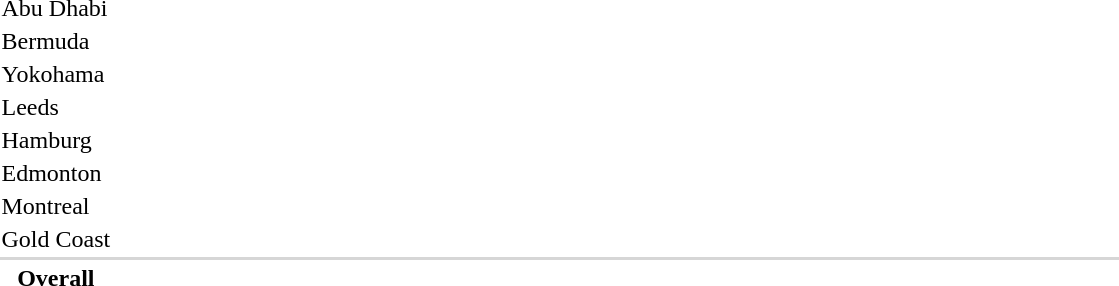<table>
<tr>
<td>Abu Dhabi</td>
<td width=220></td>
<td width=220></td>
<td width=220></td>
</tr>
<tr>
<td>Bermuda</td>
<td width=220></td>
<td width=220></td>
<td width=220></td>
</tr>
<tr>
<td>Yokohama</td>
<td width=220></td>
<td width=220></td>
<td width=220></td>
</tr>
<tr>
<td>Leeds</td>
<td width=220></td>
<td width=220></td>
<td width=220></td>
</tr>
<tr>
<td>Hamburg</td>
<td width=220></td>
<td width=220></td>
<td width=220></td>
</tr>
<tr>
<td>Edmonton</td>
<td width=220></td>
<td width=220></td>
<td width=220></td>
</tr>
<tr>
<td>Montreal</td>
<td width=220></td>
<td width=220></td>
<td width=220></td>
</tr>
<tr>
<td>Gold Coast</td>
<td width=220></td>
<td width=220></td>
<td width=220></td>
</tr>
<tr>
<td colspan=4 bgcolor=#d6d6d6></td>
</tr>
<tr>
<th>Overall</th>
<th width=220></th>
<th width=220></th>
<th width=220></th>
</tr>
</table>
